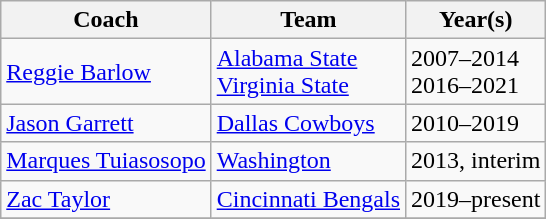<table class="wikitable">
<tr>
<th>Coach</th>
<th>Team</th>
<th>Year(s)</th>
</tr>
<tr style= style="text-align:center;">
<td><a href='#'>Reggie Barlow</a></td>
<td><a href='#'>Alabama State</a><br><a href='#'>Virginia State</a></td>
<td>2007–2014<br>2016–2021</td>
</tr>
<tr style= style="text-align:center;">
<td><a href='#'>Jason Garrett</a></td>
<td><a href='#'>Dallas Cowboys</a></td>
<td>2010–2019</td>
</tr>
<tr style= style="text-align:center;">
<td><a href='#'>Marques Tuiasosopo</a></td>
<td><a href='#'>Washington</a></td>
<td>2013, interim</td>
</tr>
<tr style= style="text-align:center;">
<td><a href='#'>Zac Taylor</a></td>
<td><a href='#'>Cincinnati Bengals</a></td>
<td>2019–present</td>
</tr>
<tr style= style="text-align:center;">
</tr>
</table>
